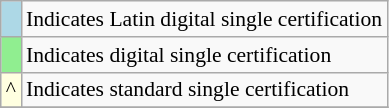<table class="wikitable" style="font-size:90%;">
<tr>
<td bgcolor=lightblue align=center></td>
<td>Indicates Latin digital single certification</td>
</tr>
<tr>
<td bgcolor=lightgreen align=center></td>
<td>Indicates digital single certification</td>
</tr>
<tr>
<td bgcolor=lightyellow align=center>^</td>
<td>Indicates standard single certification</td>
</tr>
<tr>
</tr>
</table>
